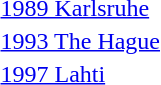<table>
<tr>
<td><a href='#'>1989 Karlsruhe</a></td>
<td></td>
<td></td>
<td></td>
</tr>
<tr>
<td><a href='#'>1993 The Hague</a></td>
<td></td>
<td></td>
<td></td>
</tr>
<tr>
<td><a href='#'>1997 Lahti</a></td>
<td></td>
<td></td>
<td></td>
</tr>
</table>
